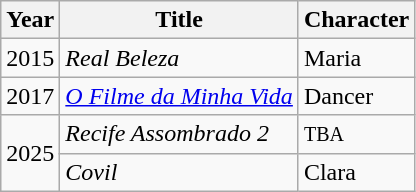<table class="wikitable">
<tr>
<th>Year</th>
<th>Title</th>
<th>Character</th>
</tr>
<tr>
<td>2015</td>
<td><em>Real Beleza</em></td>
<td>Maria</td>
</tr>
<tr>
<td>2017</td>
<td><em><a href='#'>O Filme da Minha Vida</a></em></td>
<td>Dancer</td>
</tr>
<tr>
<td rowspan="2">2025</td>
<td><em>Recife Assombrado 2</em></td>
<td><small>TBA</small></td>
</tr>
<tr>
<td><em>Covil</em></td>
<td>Clara</td>
</tr>
</table>
